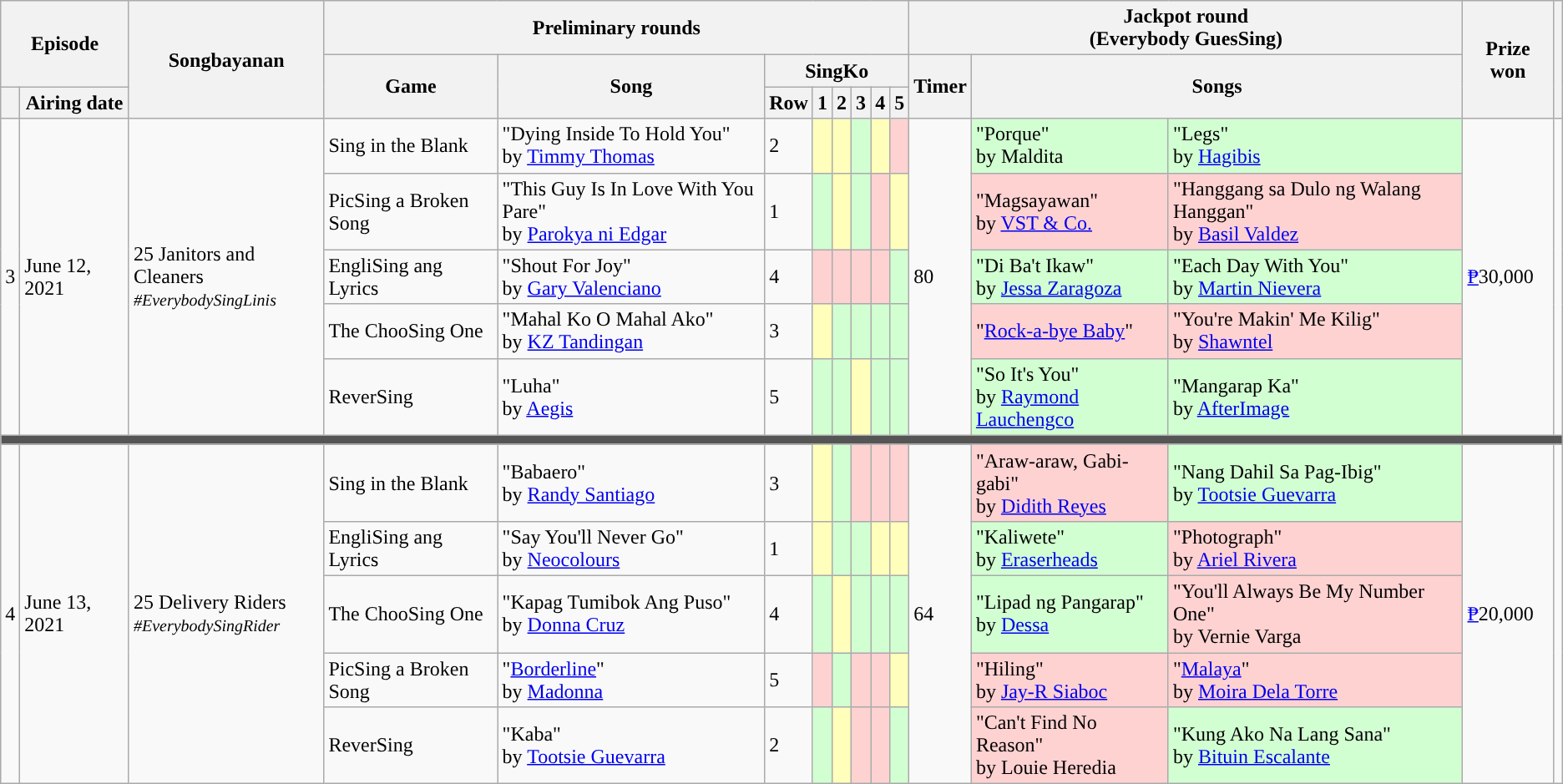<table class="wikitable plainrowheaders mw-collapsible ">
<tr>
<th colspan="2" rowspan="2">Episode</th>
<th rowspan="3">Songbayanan</th>
<th colspan="8">Preliminary rounds</th>
<th colspan="3">Jackpot round<br>(Everybody GuesSing)</th>
<th rowspan="3">Prize won</th>
<th rowspan="3"></th>
</tr>
<tr>
<th rowspan="2">Game</th>
<th rowspan="2">Song</th>
<th colspan="6">SingKo</th>
<th rowspan="2">Timer</th>
<th colspan="2" rowspan="2">Songs</th>
</tr>
<tr>
<th></th>
<th>Airing date</th>
<th>Row</th>
<th>1</th>
<th>2</th>
<th>3</th>
<th>4</th>
<th>5</th>
</tr>
<tr>
<td rowspan="5">3</td>
<td rowspan="5">June 12, 2021</td>
<td rowspan="5">25 Janitors and Cleaners<br><small><em>#EverybodySingLinis</em></small></td>
<td>Sing in the Blank</td>
<td>"Dying Inside To Hold You"<br>by <a href='#'>Timmy Thomas</a></td>
<td>2</td>
<td style="background:#FFB"></td>
<td style="background:#FFB"></td>
<td style="background:#D2FFD2"></td>
<td style="background:#FFB"></td>
<td style="background:#FFD2D2"></td>
<td rowspan="5">80 </td>
<td style="background:#D2FFD2">"Porque"<br>by Maldita</td>
<td style="background:#D2FFD2">"Legs"<br>by <a href='#'>Hagibis</a></td>
<td rowspan="5"><a href='#'>₱</a>30,000</td>
<td rowspan="5"><br><br></td>
</tr>
<tr>
<td>PicSing a Broken Song</td>
<td>"This Guy Is In Love With You Pare"<br>by <a href='#'>Parokya ni Edgar</a></td>
<td>1</td>
<td style="background:#D2FFD2"></td>
<td style="background:#FFB"></td>
<td style="background:#D2FFD2"></td>
<td style="background:#FFD2D2"></td>
<td style="background:#FFB"></td>
<td style="background:#FFD2D2">"Magsayawan"<br>by <a href='#'>VST & Co.</a></td>
<td style="background:#FFD2D2">"Hanggang sa Dulo ng Walang Hanggan"<br>by <a href='#'>Basil Valdez</a></td>
</tr>
<tr>
<td>EngliSing ang Lyrics</td>
<td>"Shout For Joy"<br>by <a href='#'>Gary Valenciano</a></td>
<td>4</td>
<td style="background:#FFD2D2"></td>
<td style="background:#FFD2D2"></td>
<td style="background:#FFD2D2"></td>
<td style="background:#FFD2D2"></td>
<td style="background:#D2FFD2"></td>
<td style="background:#D2FFD2">"Di Ba't Ikaw"<br>by <a href='#'>Jessa Zaragoza</a></td>
<td style="background:#D2FFD2">"Each Day With You"<br>by <a href='#'>Martin Nievera</a></td>
</tr>
<tr>
<td>The ChooSing One</td>
<td>"Mahal Ko O Mahal Ako"<br>by <a href='#'>KZ Tandingan</a></td>
<td>3</td>
<td style="background:#FFB"></td>
<td style="background:#D2FFD2"></td>
<td style="background:#D2FFD2"></td>
<td style="background:#D2FFD2"></td>
<td style="background:#D2FFD2"></td>
<td style="background:#FFD2D2">"<a href='#'>Rock-a-bye Baby</a>"</td>
<td style="background:#FFD2D2">"You're Makin' Me Kilig"<br>by <a href='#'>Shawntel</a></td>
</tr>
<tr>
<td>ReverSing</td>
<td>"Luha"<br>by <a href='#'>Aegis</a></td>
<td>5</td>
<td style="background:#D2FFD2"></td>
<td style="background:#D2FFD2"></td>
<td style="background:#FFB"></td>
<td style="background:#D2FFD2"></td>
<td style="background:#D2FFD2"></td>
<td style="background:#D2FFD2">"So It's You"<br>by <a href='#'>Raymond Lauchengco</a></td>
<td style="background:#D2FFD2">"Mangarap Ka"<br>by <a href='#'>AfterImage</a></td>
</tr>
<tr>
<th colspan="16" style="background:#555"></th>
</tr>
<tr>
<td rowspan="5">4</td>
<td rowspan="5">June 13, 2021</td>
<td rowspan="5">25 Delivery Riders<br><small><em>#EverybodySingRider</em></small></td>
<td>Sing in the Blank</td>
<td>"Babaero"<br>by <a href='#'>Randy Santiago</a></td>
<td>3</td>
<td style="background:#FFB"></td>
<td style="background:#D2FFD2"></td>
<td style="background:#FFD2D2"></td>
<td style="background:#FFD2D2"></td>
<td style="background:#FFD2D2"></td>
<td rowspan="5">64 </td>
<td style="background:#FFD2D2">"Araw-araw, Gabi-gabi"<br>by <a href='#'>Didith Reyes</a></td>
<td style="background:#D2FFD2">"Nang Dahil Sa Pag-Ibig"<br>by <a href='#'>Tootsie Guevarra</a></td>
<td rowspan="5"><a href='#'>₱</a>20,000</td>
<td rowspan="5"><br><br></td>
</tr>
<tr>
<td>EngliSing ang Lyrics</td>
<td>"Say You'll Never Go"<br>by <a href='#'>Neocolours</a></td>
<td>1</td>
<td style="background:#FFB"></td>
<td style="background:#D2FFD2"></td>
<td style="background:#D2FFD2"></td>
<td style="background:#FFB"></td>
<td style="background:#FFB"></td>
<td style="background:#D2FFD2">"Kaliwete"<br>by <a href='#'>Eraserheads</a></td>
<td style="background:#FFD2D2">"Photograph"<br>by <a href='#'>Ariel Rivera</a></td>
</tr>
<tr>
<td>The ChooSing One</td>
<td>"Kapag Tumibok Ang Puso"<br>by <a href='#'>Donna Cruz</a></td>
<td>4</td>
<td style="background:#D2FFD2"></td>
<td style="background:#FFB"></td>
<td style="background:#D2FFD2"></td>
<td style="background:#D2FFD2"></td>
<td style="background:#D2FFD2"></td>
<td style="background:#D2FFD2">"Lipad ng Pangarap"<br>by <a href='#'>Dessa</a></td>
<td style="background:#FFD2D2">"You'll Always Be My Number One"<br>by Vernie Varga</td>
</tr>
<tr>
<td>PicSing a Broken Song</td>
<td>"<a href='#'>Borderline</a>"<br>by <a href='#'>Madonna</a></td>
<td>5</td>
<td style="background:#FFD2D2"></td>
<td style="background:#D2FFD2"></td>
<td style="background:#FFD2D2"></td>
<td style="background:#FFD2D2"></td>
<td style="background:#FFB"></td>
<td style="background:#FFD2D2">"Hiling"<br>by <a href='#'>Jay-R Siaboc</a></td>
<td style="background:#FFD2D2">"<a href='#'>Malaya</a>"<br>by <a href='#'>Moira Dela Torre</a></td>
</tr>
<tr>
<td>ReverSing</td>
<td>"Kaba"<br>by <a href='#'>Tootsie Guevarra</a></td>
<td>2</td>
<td style="background:#D2FFD2"></td>
<td style="background:#FFB"></td>
<td style="background:#FFD2D2"></td>
<td style="background:#FFD2D2"></td>
<td style="background:#D2FFD2"></td>
<td style="background:#FFD2D2">"Can't Find No Reason"<br>by Louie Heredia</td>
<td style="background:#D2FFD2">"Kung Ako Na Lang Sana"<br>by <a href='#'>Bituin Escalante</a></td>
</tr>
</table>
